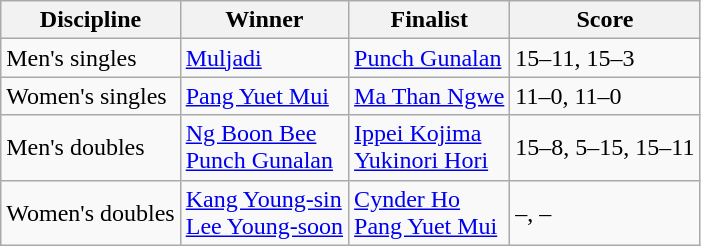<table class=wikitable>
<tr>
<th>Discipline</th>
<th>Winner</th>
<th>Finalist</th>
<th>Score</th>
</tr>
<tr>
<td>Men's singles</td>
<td> <a href='#'>Muljadi</a></td>
<td> <a href='#'>Punch Gunalan</a></td>
<td>15–11, 15–3</td>
</tr>
<tr>
<td>Women's singles</td>
<td> <a href='#'>Pang Yuet Mui</a></td>
<td> <a href='#'>Ma Than Ngwe</a></td>
<td>11–0, 11–0</td>
</tr>
<tr>
<td>Men's doubles</td>
<td> <a href='#'>Ng Boon Bee</a><br> <a href='#'>Punch Gunalan</a></td>
<td> <a href='#'>Ippei Kojima</a><br> <a href='#'>Yukinori Hori</a></td>
<td>15–8, 5–15, 15–11</td>
</tr>
<tr>
<td>Women's doubles</td>
<td> <a href='#'>Kang Young-sin</a><br> <a href='#'>Lee Young-soon</a></td>
<td> <a href='#'>Cynder Ho</a><br> <a href='#'>Pang Yuet Mui</a></td>
<td>–, –</td>
</tr>
</table>
